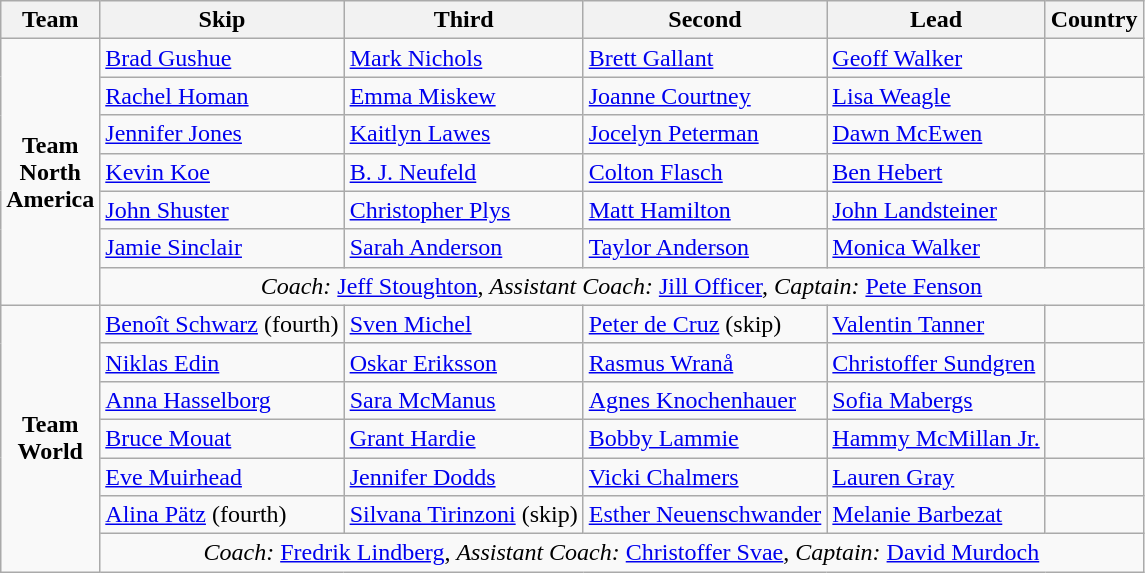<table class="wikitable">
<tr>
<th>Team</th>
<th>Skip</th>
<th>Third</th>
<th>Second</th>
<th>Lead</th>
<th>Country</th>
</tr>
<tr>
<td rowspan=7 align=center><strong>Team<br>North<br>America</strong></td>
<td><a href='#'>Brad Gushue</a></td>
<td><a href='#'>Mark Nichols</a></td>
<td><a href='#'>Brett Gallant</a></td>
<td><a href='#'>Geoff Walker</a></td>
<td></td>
</tr>
<tr>
<td><a href='#'>Rachel Homan</a></td>
<td><a href='#'>Emma Miskew</a></td>
<td><a href='#'>Joanne Courtney</a></td>
<td><a href='#'>Lisa Weagle</a></td>
<td></td>
</tr>
<tr>
<td><a href='#'>Jennifer Jones</a></td>
<td><a href='#'>Kaitlyn Lawes</a></td>
<td><a href='#'>Jocelyn Peterman</a></td>
<td><a href='#'>Dawn McEwen</a></td>
<td></td>
</tr>
<tr>
<td><a href='#'>Kevin Koe</a></td>
<td><a href='#'>B. J. Neufeld</a></td>
<td><a href='#'>Colton Flasch</a></td>
<td><a href='#'>Ben Hebert</a></td>
<td></td>
</tr>
<tr>
<td><a href='#'>John Shuster</a></td>
<td><a href='#'>Christopher Plys</a></td>
<td><a href='#'>Matt Hamilton</a></td>
<td><a href='#'>John Landsteiner</a></td>
<td></td>
</tr>
<tr>
<td><a href='#'>Jamie Sinclair</a></td>
<td><a href='#'>Sarah Anderson</a></td>
<td><a href='#'>Taylor Anderson</a></td>
<td><a href='#'>Monica Walker</a></td>
<td></td>
</tr>
<tr>
<td colspan=5 align=center><em>Coach:</em> <a href='#'>Jeff Stoughton</a>, <em>Assistant Coach:</em> <a href='#'>Jill Officer</a>, <em>Captain:</em> <a href='#'>Pete Fenson</a></td>
</tr>
<tr>
<td rowspan=7 align=center><strong>Team<br>World</strong></td>
<td><a href='#'>Benoît Schwarz</a> (fourth)</td>
<td><a href='#'>Sven Michel</a></td>
<td><a href='#'>Peter de Cruz</a> (skip)</td>
<td><a href='#'>Valentin Tanner</a></td>
<td></td>
</tr>
<tr>
<td><a href='#'>Niklas Edin</a></td>
<td><a href='#'>Oskar Eriksson</a></td>
<td><a href='#'>Rasmus Wranå</a></td>
<td><a href='#'>Christoffer Sundgren</a></td>
<td></td>
</tr>
<tr>
<td><a href='#'>Anna Hasselborg</a></td>
<td><a href='#'>Sara McManus</a></td>
<td><a href='#'>Agnes Knochenhauer</a></td>
<td><a href='#'>Sofia Mabergs</a></td>
<td></td>
</tr>
<tr>
<td><a href='#'>Bruce Mouat</a></td>
<td><a href='#'>Grant Hardie</a></td>
<td><a href='#'>Bobby Lammie</a></td>
<td><a href='#'>Hammy McMillan Jr.</a></td>
<td></td>
</tr>
<tr>
<td><a href='#'>Eve Muirhead</a></td>
<td><a href='#'>Jennifer Dodds</a></td>
<td><a href='#'>Vicki Chalmers</a></td>
<td><a href='#'>Lauren Gray</a></td>
<td></td>
</tr>
<tr>
<td><a href='#'>Alina Pätz</a> (fourth)</td>
<td><a href='#'>Silvana Tirinzoni</a> (skip)</td>
<td><a href='#'>Esther Neuenschwander</a></td>
<td><a href='#'>Melanie Barbezat</a></td>
<td></td>
</tr>
<tr>
<td colspan=5 align=center><em>Coach:</em> <a href='#'>Fredrik Lindberg</a>, <em>Assistant Coach:</em> <a href='#'>Christoffer Svae</a>, <em>Captain:</em> <a href='#'>David Murdoch</a></td>
</tr>
</table>
